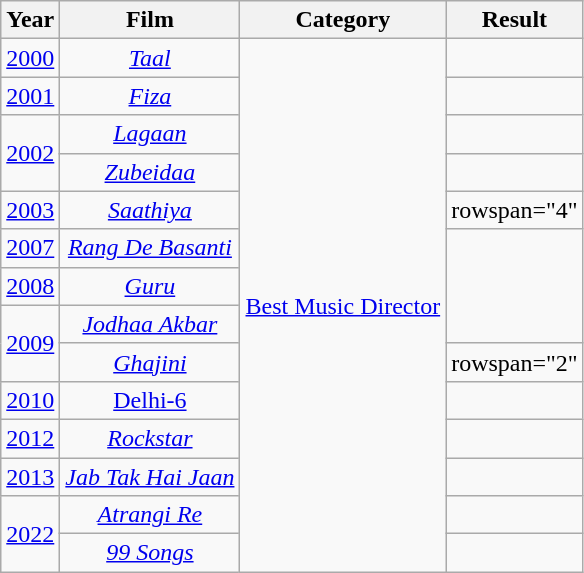<table class="wikitable">
<tr>
<th>Year</th>
<th>Film</th>
<th>Category</th>
<th>Result</th>
</tr>
<tr>
<td style="text-align:center;"><a href='#'>2000</a></td>
<td style="text-align:center;"><em><a href='#'>Taal</a></em></td>
<td rowspan="14" style="text-align:center;"><a href='#'>Best Music Director</a></td>
<td></td>
</tr>
<tr>
<td style="text-align:center;"><a href='#'>2001</a></td>
<td style="text-align:center;"><em><a href='#'>Fiza</a></em></td>
<td></td>
</tr>
<tr>
<td rowspan="2" style="text-align:center;"><a href='#'>2002</a></td>
<td style="text-align:center;"><em><a href='#'>Lagaan</a></em></td>
<td></td>
</tr>
<tr>
<td style="text-align:center;"><em><a href='#'>Zubeidaa</a></em></td>
<td></td>
</tr>
<tr>
<td style="text-align:center;"><a href='#'>2003</a></td>
<td style="text-align:center;"><em><a href='#'>Saathiya</a></em></td>
<td>rowspan="4" </td>
</tr>
<tr>
<td style="text-align:center;"><a href='#'>2007</a></td>
<td style="text-align:center;"><em><a href='#'>Rang De Basanti</a></em></td>
</tr>
<tr>
<td style="text-align:center;"><a href='#'>2008</a></td>
<td style="text-align:center;"><em><a href='#'>Guru</a></em></td>
</tr>
<tr>
<td rowspan="2" style="text-align:center;"><a href='#'>2009</a></td>
<td style="text-align:center;"><em><a href='#'>Jodhaa Akbar</a></em></td>
</tr>
<tr>
<td style="text-align:center;"><em><a href='#'>Ghajini</a></em></td>
<td>rowspan="2" </td>
</tr>
<tr>
<td style="text-align:center;"><a href='#'>2010</a></td>
<td style="text-align:center;"><a href='#'>Delhi-6</a></td>
</tr>
<tr>
<td style="text-align:center;"><a href='#'>2012</a></td>
<td style="text-align:center;"><em><a href='#'>Rockstar</a></em></td>
<td></td>
</tr>
<tr>
<td style="text-align:center;"><a href='#'>2013</a></td>
<td style="text-align:center;"><em><a href='#'>Jab Tak Hai Jaan</a></em></td>
<td></td>
</tr>
<tr>
<td rowspan="2" style="text-align:center;"><a href='#'>2022</a></td>
<td style="text-align:center;"><em><a href='#'>Atrangi Re</a></em></td>
<td></td>
</tr>
<tr>
<td style="text-align:center;"><em><a href='#'>99 Songs</a></em></td>
<td></td>
</tr>
</table>
